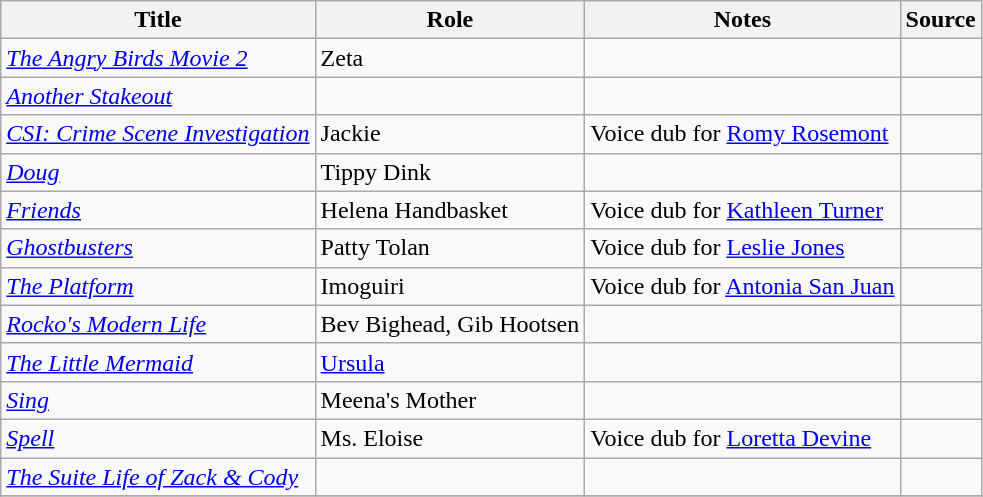<table class="wikitable sortable plainrowheaders">
<tr>
<th>Title</th>
<th>Role</th>
<th class="unsortable">Notes</th>
<th class="unsortable">Source</th>
</tr>
<tr>
<td><em><a href='#'>The Angry Birds Movie 2</a></em></td>
<td>Zeta</td>
<td></td>
<td></td>
</tr>
<tr>
<td><em><a href='#'>Another Stakeout</a></em></td>
<td></td>
<td></td>
<td></td>
</tr>
<tr>
<td><em><a href='#'>CSI: Crime Scene Investigation</a></em></td>
<td>Jackie</td>
<td>Voice dub for <a href='#'>Romy Rosemont</a></td>
<td></td>
</tr>
<tr>
<td><em><a href='#'>Doug</a></em></td>
<td>Tippy Dink</td>
<td></td>
<td></td>
</tr>
<tr>
<td><em><a href='#'>Friends</a></em></td>
<td>Helena Handbasket</td>
<td>Voice dub for <a href='#'>Kathleen Turner</a></td>
<td></td>
</tr>
<tr>
<td><em><a href='#'>Ghostbusters</a></em></td>
<td>Patty Tolan</td>
<td>Voice dub for <a href='#'>Leslie Jones</a></td>
<td></td>
</tr>
<tr>
<td><em><a href='#'>The Platform</a></em></td>
<td>Imoguiri</td>
<td>Voice dub for <a href='#'>Antonia San Juan</a></td>
<td></td>
</tr>
<tr>
<td><em><a href='#'>Rocko's Modern Life</a></em></td>
<td>Bev Bighead, Gib Hootsen</td>
<td></td>
<td></td>
</tr>
<tr>
<td><em><a href='#'>The Little Mermaid</a></em></td>
<td><a href='#'>Ursula</a></td>
<td></td>
<td></td>
</tr>
<tr>
<td><em><a href='#'>Sing</a></em></td>
<td>Meena's Mother</td>
<td></td>
<td></td>
</tr>
<tr>
<td><em><a href='#'>Spell</a></em></td>
<td>Ms. Eloise</td>
<td>Voice dub for <a href='#'>Loretta Devine</a></td>
<td></td>
</tr>
<tr>
<td><em><a href='#'>The Suite Life of Zack & Cody</a></em></td>
<td></td>
<td></td>
<td></td>
</tr>
<tr>
</tr>
<tr>
</tr>
</table>
